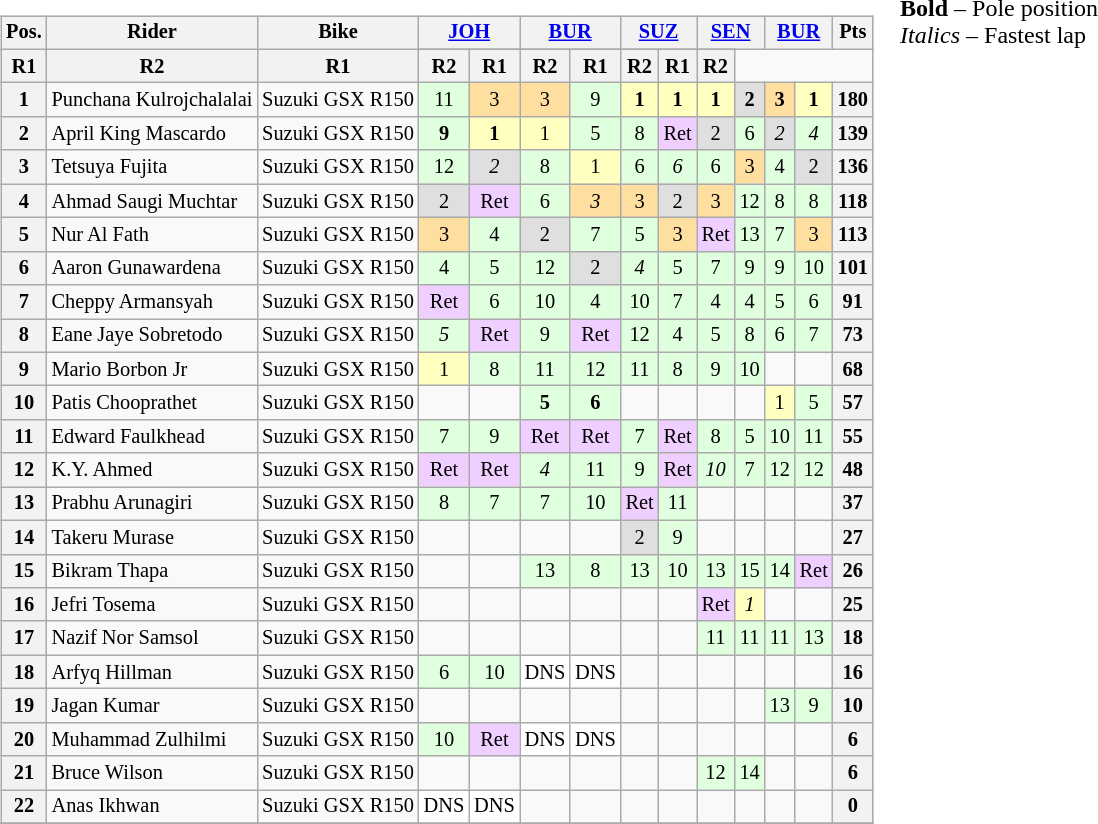<table>
<tr>
<td><br><table class="wikitable" style="font-size:85%; text-align:center;">
<tr>
<th rowspan="2">Pos.</th>
<th rowspan="2">Rider</th>
<th rowspan="2">Bike</th>
<th colspan="2"><a href='#'>JOH</a><br></th>
<th colspan="2"><a href='#'>BUR</a><br></th>
<th colspan="2"><a href='#'>SUZ</a><br></th>
<th colspan="2"><a href='#'>SEN</a><br></th>
<th colspan="2"><a href='#'>BUR</a><br></th>
<th rowspan="2">Pts</th>
</tr>
<tr>
</tr>
<tr>
<th>R1</th>
<th>R2</th>
<th>R1</th>
<th>R2</th>
<th>R1</th>
<th>R2</th>
<th>R1</th>
<th>R2</th>
<th>R1</th>
<th>R2</th>
</tr>
<tr>
<th>1</th>
<td align=left> Punchana Kulrojchalalai</td>
<td>Suzuki GSX R150</td>
<td style="background:#dfffdf;">11</td>
<td style="background:#ffdf9f;">3</td>
<td style="background:#ffdf9f;">3</td>
<td style="background:#dfffdf;">9</td>
<td style="background:#ffffbf;"><strong>1</strong></td>
<td style="background:#ffffbf;"><strong>1</strong></td>
<td style="background:#ffffbf;"><strong>1</strong></td>
<td style="background:#dfdfdf;"><strong>2</strong></td>
<td style="background:#ffdf9f;"><strong>3</strong></td>
<td style="background:#ffffbf;"><strong>1</strong></td>
<th>180</th>
</tr>
<tr>
<th>2</th>
<td align=left> April King Mascardo</td>
<td>Suzuki GSX R150</td>
<td style="background:#dfffdf;"><strong>9</strong></td>
<td style="background:#ffffbf; "><strong>1</strong></td>
<td style="background:#ffffbf;">1</td>
<td style="background:#dfffdf;">5</td>
<td style="background:#dfffdf;">8</td>
<td style="background:#efcfff;">Ret</td>
<td style="background:#dfdfdf;">2</td>
<td style="background:#dfffdf;">6</td>
<td style="background:#dfdfdf;"><em>2</em></td>
<td style="background:#dfffdf;"><em>4</em></td>
<th>139</th>
</tr>
<tr>
<th>3</th>
<td align=left> Tetsuya Fujita</td>
<td>Suzuki GSX R150</td>
<td style="background:#dfffdf;">12</td>
<td style="background:#dfdfdf;"><em>2</em></td>
<td style="background:#dfffdf;">8</td>
<td style="background:#ffffbf;">1</td>
<td style="background:#dfffdf;">6</td>
<td style="background:#dfffdf;"><em>6</em></td>
<td style="background:#dfffdf;">6</td>
<td style="background:#ffdf9f;">3</td>
<td style="background:#dfffdf;">4</td>
<td style="background:#dfdfdf;">2</td>
<th>136</th>
</tr>
<tr>
<th>4</th>
<td align=left> Ahmad Saugi Muchtar</td>
<td>Suzuki GSX R150</td>
<td style="background:#dfdfdf;">2</td>
<td style="background:#efcfff;">Ret</td>
<td style="background:#dfffdf;">6</td>
<td style="background:#ffdf9f;"><em>3</em></td>
<td style="background:#ffdf9f;">3</td>
<td style="background:#dfdfdf;">2</td>
<td style="background:#ffdf9f;">3</td>
<td style="background:#dfffdf;">12</td>
<td style="background:#dfffdf;">8</td>
<td style="background:#dfffdf;">8</td>
<th>118</th>
</tr>
<tr>
<th>5</th>
<td align=left> Nur Al Fath</td>
<td>Suzuki GSX R150</td>
<td style="background:#ffdf9f;">3</td>
<td style="background:#dfffdf;">4</td>
<td style="background:#dfdfdf;">2</td>
<td style="background:#dfffdf;">7</td>
<td style="background:#dfffdf;">5</td>
<td style="background:#ffdf9f;">3</td>
<td style="background:#efcfff;">Ret</td>
<td style="background:#dfffdf;">13</td>
<td style="background:#dfffdf;">7</td>
<td style="background:#ffdf9f;">3</td>
<th>113</th>
</tr>
<tr>
<th>6</th>
<td align=left> Aaron Gunawardena</td>
<td>Suzuki GSX R150</td>
<td style="background:#dfffdf;">4</td>
<td style="background:#dfffdf;">5</td>
<td style="background:#dfffdf;">12</td>
<td style="background:#dfdfdf;">2</td>
<td style="background:#dfffdf;"><em>4</em></td>
<td style="background:#dfffdf;">5</td>
<td style="background:#dfffdf;">7</td>
<td style="background:#dfffdf;">9</td>
<td style="background:#dfffdf;">9</td>
<td style="background:#dfffdf;">10</td>
<th>101</th>
</tr>
<tr>
<th>7</th>
<td align=left> Cheppy Armansyah</td>
<td>Suzuki GSX R150</td>
<td style="background:#efcfff;">Ret</td>
<td style="background:#dfffdf;">6</td>
<td style="background:#dfffdf;">10</td>
<td style="background:#dfffdf;">4</td>
<td style="background:#dfffdf;">10</td>
<td style="background:#dfffdf;">7</td>
<td style="background:#dfffdf;">4</td>
<td style="background:#dfffdf;">4</td>
<td style="background:#dfffdf;">5</td>
<td style="background:#dfffdf;">6</td>
<th>91</th>
</tr>
<tr>
<th>8</th>
<td align=left> Eane Jaye Sobretodo</td>
<td>Suzuki GSX R150</td>
<td style="background:#dfffdf;"><em>5</em></td>
<td style="background:#efcfff;">Ret</td>
<td style="background:#dfffdf;">9</td>
<td style="background:#efcfff;">Ret</td>
<td style="background:#dfffdf;">12</td>
<td style="background:#dfffdf;">4</td>
<td style="background:#dfffdf;">5</td>
<td style="background:#dfffdf;">8</td>
<td style="background:#dfffdf;">6</td>
<td style="background:#dfffdf;">7</td>
<th>73</th>
</tr>
<tr>
<th>9</th>
<td align=left> Mario Borbon Jr</td>
<td>Suzuki GSX R150</td>
<td style="background:#ffffbf;">1</td>
<td style="background:#dfffdf;">8</td>
<td style="background:#dfffdf;">11</td>
<td style="background:#dfffdf;">12</td>
<td style="background:#dfffdf;">11</td>
<td style="background:#dfffdf;">8</td>
<td style="background:#dfffdf;">9</td>
<td style="background:#dfffdf;">10</td>
<td></td>
<td></td>
<th>68</th>
</tr>
<tr>
<th>10</th>
<td align=left> Patis Chooprathet</td>
<td>Suzuki GSX R150</td>
<td></td>
<td></td>
<td style="background:#dfffdf;"><strong>5</strong></td>
<td style="background:#dfffdf;"><strong>6</strong></td>
<td></td>
<td></td>
<td></td>
<td></td>
<td style="background:#ffffbf;">1</td>
<td style="background:#dfffdf;">5</td>
<th>57</th>
</tr>
<tr>
<th>11</th>
<td align=left> Edward Faulkhead</td>
<td>Suzuki GSX R150</td>
<td style="background:#dfffdf;">7</td>
<td style="background:#dfffdf;">9</td>
<td style="background:#efcfff;">Ret</td>
<td style="background:#efcfff;">Ret</td>
<td style="background:#dfffdf;">7</td>
<td style="background:#efcfff;">Ret</td>
<td style="background:#dfffdf;">8</td>
<td style="background:#dfffdf;">5</td>
<td style="background:#dfffdf;">10</td>
<td style="background:#dfffdf;">11</td>
<th>55</th>
</tr>
<tr>
<th>12</th>
<td align=left> K.Y. Ahmed</td>
<td>Suzuki GSX R150</td>
<td style="background:#efcfff;">Ret</td>
<td style="background:#efcfff;">Ret</td>
<td style="background:#dfffdf;"><em>4</em></td>
<td style="background:#dfffdf;">11</td>
<td style="background:#dfffdf;">9</td>
<td style="background:#efcfff;">Ret</td>
<td style="background:#dfffdf;"><em>10</em></td>
<td style="background:#dfffdf;">7</td>
<td style="background:#dfffdf;">12</td>
<td style="background:#dfffdf;">12</td>
<th>48</th>
</tr>
<tr>
<th>13</th>
<td align=left> Prabhu Arunagiri</td>
<td>Suzuki GSX R150</td>
<td style="background:#dfffdf;">8</td>
<td style="background:#dfffdf;">7</td>
<td style="background:#dfffdf;">7</td>
<td style="background:#dfffdf;">10</td>
<td style="background:#efcfff;">Ret</td>
<td style="background:#dfffdf;">11</td>
<td></td>
<td></td>
<td></td>
<td></td>
<th>37</th>
</tr>
<tr>
<th>14</th>
<td align=left> Takeru Murase</td>
<td>Suzuki GSX R150</td>
<td></td>
<td></td>
<td></td>
<td></td>
<td style="background:#dfdfdf;">2</td>
<td style="background:#dfffdf;">9</td>
<td></td>
<td></td>
<td></td>
<td></td>
<th>27</th>
</tr>
<tr>
<th>15</th>
<td align=left> Bikram Thapa</td>
<td>Suzuki GSX R150</td>
<td></td>
<td></td>
<td style="background:#dfffdf;">13</td>
<td style="background:#dfffdf;">8</td>
<td style="background:#dfffdf;">13</td>
<td style="background:#dfffdf;">10</td>
<td style="background:#dfffdf;">13</td>
<td style="background:#dfffdf;">15</td>
<td style="background:#dfffdf;">14</td>
<td style="background:#efcfff;">Ret</td>
<th>26</th>
</tr>
<tr>
<th>16</th>
<td align=left> Jefri Tosema</td>
<td>Suzuki GSX R150</td>
<td></td>
<td></td>
<td></td>
<td></td>
<td></td>
<td></td>
<td style="background:#efcfff;">Ret</td>
<td style="background:#ffffbf;"><em>1</em></td>
<td></td>
<td></td>
<th>25</th>
</tr>
<tr>
<th>17</th>
<td align=left> Nazif Nor Samsol</td>
<td>Suzuki GSX R150</td>
<td></td>
<td></td>
<td></td>
<td></td>
<td></td>
<td></td>
<td style="background:#dfffdf;">11</td>
<td style="background:#dfffdf;">11</td>
<td style="background:#dfffdf;">11</td>
<td style="background:#dfffdf;">13</td>
<th>18</th>
</tr>
<tr>
<th>18</th>
<td align=left> Arfyq Hillman</td>
<td>Suzuki GSX R150</td>
<td style="background:#dfffdf;">6</td>
<td style="background:#dfffdf;">10</td>
<td style="background:#ffffff;">DNS</td>
<td style="background:#ffffff;">DNS</td>
<td></td>
<td></td>
<td></td>
<td></td>
<td></td>
<td></td>
<th>16</th>
</tr>
<tr>
<th>19</th>
<td align=left> Jagan Kumar</td>
<td>Suzuki GSX R150</td>
<td></td>
<td></td>
<td></td>
<td></td>
<td></td>
<td></td>
<td></td>
<td></td>
<td style="background:#dfffdf;">13</td>
<td style="background:#dfffdf;">9</td>
<th>10</th>
</tr>
<tr>
<th>20</th>
<td align=left> Muhammad Zulhilmi</td>
<td>Suzuki GSX R150</td>
<td style="background:#dfffdf;">10</td>
<td style="background:#efcfff;">Ret</td>
<td style="background:#ffffff;">DNS</td>
<td style="background:#ffffff;">DNS</td>
<td></td>
<td></td>
<td></td>
<td></td>
<td></td>
<td></td>
<th>6</th>
</tr>
<tr>
<th>21</th>
<td align=left> Bruce Wilson</td>
<td>Suzuki GSX R150</td>
<td></td>
<td></td>
<td></td>
<td></td>
<td></td>
<td></td>
<td style="background:#dfffdf;">12</td>
<td style="background:#dfffdf;">14</td>
<td></td>
<td></td>
<th>6</th>
</tr>
<tr>
<th>22</th>
<td align=left> Anas Ikhwan</td>
<td>Suzuki GSX R150</td>
<td style="background:#ffffff;">DNS</td>
<td style="background:#ffffff;">DNS</td>
<td></td>
<td></td>
<td></td>
<td></td>
<td></td>
<td></td>
<td></td>
<td></td>
<th>0</th>
</tr>
<tr>
</tr>
</table>
</td>
<td valign="top"><br>
<span><strong>Bold</strong> – Pole position<br><em>Italics</em> – Fastest lap</span></td>
</tr>
</table>
